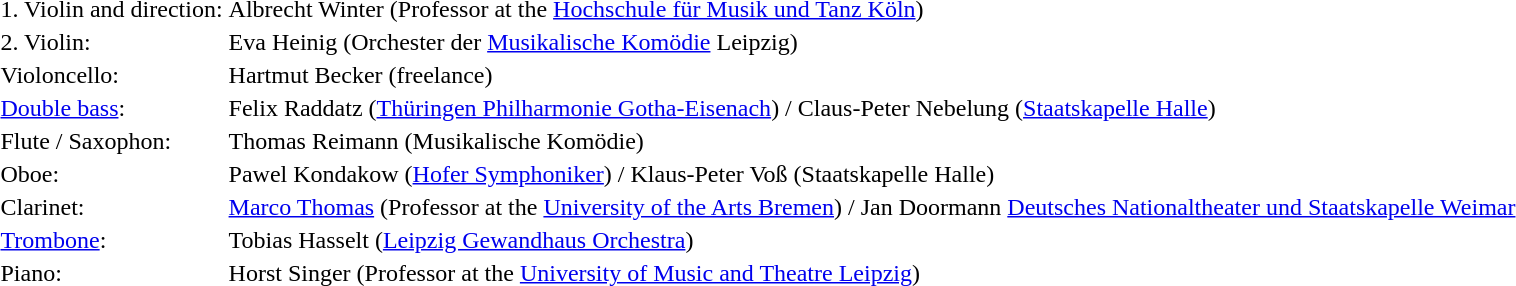<table>
<tr>
<td>1. Violin and direction:</td>
<td>Albrecht Winter (Professor at the <a href='#'>Hochschule für Musik und Tanz Köln</a>)</td>
</tr>
<tr>
<td>2. Violin:</td>
<td>Eva Heinig (Orchester der <a href='#'>Musikalische Komödie</a> Leipzig)</td>
</tr>
<tr>
<td>Violoncello:</td>
<td>Hartmut Becker (freelance)</td>
</tr>
<tr>
<td><a href='#'>Double bass</a>:</td>
<td>Felix Raddatz (<a href='#'>Thüringen Philharmonie Gotha-Eisenach</a>) / Claus-Peter Nebelung (<a href='#'>Staatskapelle Halle</a>)</td>
</tr>
<tr>
<td>Flute / Saxophon:</td>
<td>Thomas Reimann (Musikalische Komödie)</td>
</tr>
<tr>
<td>Oboe:</td>
<td>Pawel Kondakow  (<a href='#'>Hofer Symphoniker</a>) / Klaus-Peter Voß (Staatskapelle Halle)</td>
</tr>
<tr>
<td>Clarinet:</td>
<td><a href='#'>Marco Thomas</a> (Professor at the <a href='#'>University of the Arts Bremen</a>) / Jan Doormann <a href='#'>Deutsches Nationaltheater und Staatskapelle Weimar</a></td>
</tr>
<tr>
<td><a href='#'>Trombone</a>:</td>
<td>Tobias Hasselt (<a href='#'>Leipzig Gewandhaus Orchestra</a>)</td>
</tr>
<tr>
<td>Piano:</td>
<td>Horst Singer (Professor at the <a href='#'>University of Music and Theatre Leipzig</a>)</td>
</tr>
</table>
